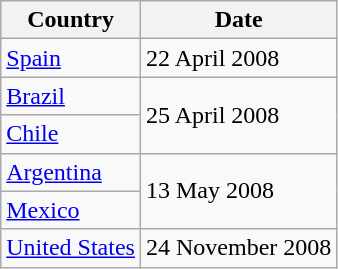<table class="wikitable">
<tr>
<th>Country</th>
<th>Date</th>
</tr>
<tr>
<td><a href='#'>Spain</a></td>
<td>22 April 2008</td>
</tr>
<tr>
<td><a href='#'>Brazil</a></td>
<td rowspan="2">25 April 2008</td>
</tr>
<tr>
<td><a href='#'>Chile</a></td>
</tr>
<tr>
<td><a href='#'>Argentina</a></td>
<td rowspan="2">13 May 2008</td>
</tr>
<tr>
<td><a href='#'>Mexico</a></td>
</tr>
<tr>
<td><a href='#'>United States</a></td>
<td rowspan="2">24 November 2008</td>
</tr>
</table>
